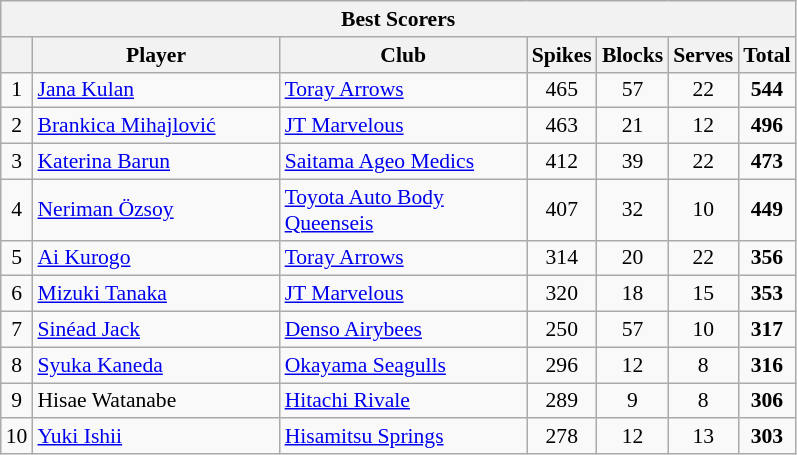<table class="wikitable sortable" style=font-size:90%>
<tr>
<th colspan=7>Best Scorers</th>
</tr>
<tr>
<th></th>
<th width=158>Player</th>
<th width=158>Club</th>
<th width=20>Spikes</th>
<th width=20>Blocks</th>
<th width=20>Serves</th>
<th width=20>Total</th>
</tr>
<tr>
<td align=center>1</td>
<td> <a href='#'>Jana Kulan</a></td>
<td><a href='#'>Toray Arrows</a></td>
<td align=center>465</td>
<td align=center>57</td>
<td align=center>22</td>
<td align=center><strong>544</strong></td>
</tr>
<tr>
<td align=center>2</td>
<td> <a href='#'>Brankica Mihajlović</a></td>
<td><a href='#'>JT Marvelous</a></td>
<td align=center>463</td>
<td align=center>21</td>
<td align=center>12</td>
<td align=center><strong>496</strong></td>
</tr>
<tr>
<td align=center>3</td>
<td> <a href='#'>Katerina Barun</a></td>
<td><a href='#'>Saitama Ageo Medics</a></td>
<td align=center>412</td>
<td align=center>39</td>
<td align=center>22</td>
<td align=center><strong>473</strong></td>
</tr>
<tr>
<td align=center>4</td>
<td> <a href='#'>Neriman Özsoy</a></td>
<td><a href='#'>Toyota Auto Body Queenseis</a></td>
<td align=center>407</td>
<td align=center>32</td>
<td align=center>10</td>
<td align=center><strong>449</strong></td>
</tr>
<tr>
<td align=center>5</td>
<td> <a href='#'>Ai Kurogo</a></td>
<td><a href='#'>Toray Arrows</a></td>
<td align=center>314</td>
<td align=center>20</td>
<td align=center>22</td>
<td align=center><strong>356</strong></td>
</tr>
<tr>
<td align=center>6</td>
<td> <a href='#'>Mizuki Tanaka</a></td>
<td><a href='#'>JT Marvelous</a></td>
<td align=center>320</td>
<td align=center>18</td>
<td align=center>15</td>
<td align=center><strong>353</strong></td>
</tr>
<tr>
<td align=center>7</td>
<td> <a href='#'>Sinéad Jack</a></td>
<td><a href='#'>Denso Airybees</a></td>
<td align=center>250</td>
<td align=center>57</td>
<td align=center>10</td>
<td align=center><strong>317</strong></td>
</tr>
<tr>
<td align=center>8</td>
<td> <a href='#'>Syuka Kaneda</a></td>
<td><a href='#'>Okayama Seagulls</a></td>
<td align=center>296</td>
<td align=center>12</td>
<td align=center>8</td>
<td align=center><strong>316</strong></td>
</tr>
<tr>
<td align=center>9</td>
<td> Hisae Watanabe</td>
<td><a href='#'>Hitachi Rivale</a></td>
<td align=center>289</td>
<td align=center>9</td>
<td align=center>8</td>
<td align=center><strong>306</strong></td>
</tr>
<tr>
<td align=center>10</td>
<td> <a href='#'>Yuki Ishii</a></td>
<td><a href='#'>Hisamitsu Springs</a></td>
<td align=center>278</td>
<td align=center>12</td>
<td align=center>13</td>
<td align=center><strong>303</strong></td>
</tr>
</table>
